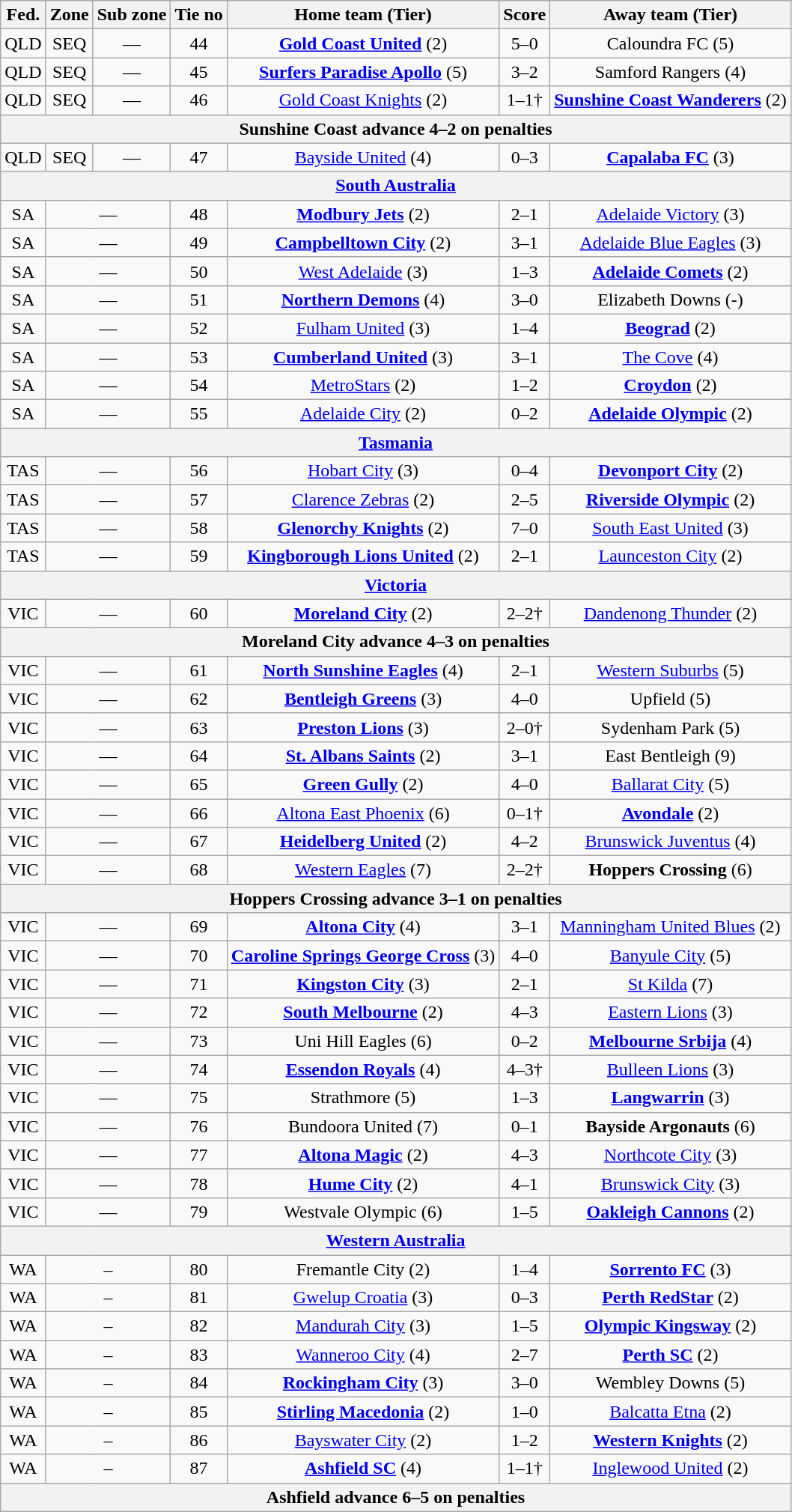<table class="wikitable" style="text-align:center">
<tr>
<th>Fed.</th>
<th>Zone</th>
<th>Sub zone</th>
<th>Tie no</th>
<th>Home team (Tier)</th>
<th>Score</th>
<th>Away team (Tier)</th>
</tr>
<tr>
<td>QLD</td>
<td>SEQ</td>
<td>—</td>
<td>44</td>
<td><strong><a href='#'>Gold Coast United</a></strong> (2)</td>
<td>5–0</td>
<td>Caloundra FC (5)</td>
</tr>
<tr>
<td>QLD</td>
<td>SEQ</td>
<td>—</td>
<td>45</td>
<td><strong><a href='#'>Surfers Paradise Apollo</a></strong> (5)</td>
<td>3–2</td>
<td>Samford Rangers (4)</td>
</tr>
<tr>
<td>QLD</td>
<td>SEQ</td>
<td>—</td>
<td>46</td>
<td><a href='#'>Gold Coast Knights</a> (2)</td>
<td>1–1†</td>
<td><strong><a href='#'>Sunshine Coast Wanderers</a></strong> (2)</td>
</tr>
<tr>
<th colspan=7>Sunshine Coast advance 4–2 on penalties</th>
</tr>
<tr>
<td>QLD</td>
<td>SEQ</td>
<td>—</td>
<td>47</td>
<td><a href='#'>Bayside United</a> (4)</td>
<td>0–3</td>
<td><strong><a href='#'>Capalaba FC</a></strong> (3)</td>
</tr>
<tr>
<th colspan=7><a href='#'>South Australia</a></th>
</tr>
<tr>
<td>SA</td>
<td colspan=2>—</td>
<td>48</td>
<td><strong><a href='#'>Modbury Jets</a></strong> (2)</td>
<td>2–1</td>
<td><a href='#'>Adelaide Victory</a> (3)</td>
</tr>
<tr>
<td>SA</td>
<td colspan=2>—</td>
<td>49</td>
<td><strong><a href='#'>Campbelltown City</a></strong> (2)</td>
<td>3–1</td>
<td><a href='#'>Adelaide Blue Eagles</a> (3)</td>
</tr>
<tr>
<td>SA</td>
<td colspan=2>—</td>
<td>50</td>
<td><a href='#'>West Adelaide</a> (3)</td>
<td>1–3</td>
<td><strong><a href='#'>Adelaide Comets</a></strong> (2)</td>
</tr>
<tr>
<td>SA</td>
<td colspan=2>—</td>
<td>51</td>
<td><strong><a href='#'>Northern Demons</a></strong> (4)</td>
<td>3–0</td>
<td>Elizabeth Downs (-)</td>
</tr>
<tr>
<td>SA</td>
<td colspan=2>—</td>
<td>52</td>
<td><a href='#'>Fulham United</a> (3)</td>
<td>1–4</td>
<td><strong><a href='#'>Beograd</a></strong> (2)</td>
</tr>
<tr>
<td>SA</td>
<td colspan=2>—</td>
<td>53</td>
<td><strong><a href='#'>Cumberland United</a></strong> (3)</td>
<td>3–1</td>
<td><a href='#'>The Cove</a> (4)</td>
</tr>
<tr>
<td>SA</td>
<td colspan=2>—</td>
<td>54</td>
<td><a href='#'>MetroStars</a> (2)</td>
<td>1–2</td>
<td><strong><a href='#'>Croydon</a></strong> (2)</td>
</tr>
<tr>
<td>SA</td>
<td colspan=2>—</td>
<td>55</td>
<td><a href='#'>Adelaide City</a> (2)</td>
<td>0–2</td>
<td><strong><a href='#'>Adelaide Olympic</a></strong> (2)</td>
</tr>
<tr>
<th colspan=7><a href='#'>Tasmania</a></th>
</tr>
<tr>
<td>TAS</td>
<td colspan=2>—</td>
<td>56</td>
<td><a href='#'>Hobart City</a> (3)</td>
<td>0–4</td>
<td><strong><a href='#'>Devonport City</a></strong> (2)</td>
</tr>
<tr>
<td>TAS</td>
<td colspan=2>—</td>
<td>57</td>
<td><a href='#'>Clarence Zebras</a> (2)</td>
<td>2–5</td>
<td><strong><a href='#'>Riverside Olympic</a></strong> (2)</td>
</tr>
<tr>
<td>TAS</td>
<td colspan=2>—</td>
<td>58</td>
<td><strong><a href='#'>Glenorchy Knights</a></strong> (2)</td>
<td>7–0</td>
<td><a href='#'>South East United</a> (3)</td>
</tr>
<tr>
<td>TAS</td>
<td colspan=2>—</td>
<td>59</td>
<td><strong><a href='#'>Kingborough Lions United</a></strong> (2)</td>
<td>2–1</td>
<td><a href='#'>Launceston City</a> (2)</td>
</tr>
<tr>
<th colspan=7><a href='#'>Victoria</a></th>
</tr>
<tr>
<td>VIC</td>
<td colspan=2>—</td>
<td>60</td>
<td><strong><a href='#'>Moreland City</a></strong> (2)</td>
<td>2–2†</td>
<td><a href='#'>Dandenong Thunder</a> (2)</td>
</tr>
<tr>
<th colspan=7>Moreland City advance 4–3 on penalties</th>
</tr>
<tr>
<td>VIC</td>
<td colspan=2>—</td>
<td>61</td>
<td><strong><a href='#'>North Sunshine Eagles</a></strong> (4)</td>
<td>2–1</td>
<td><a href='#'>Western Suburbs</a> (5)</td>
</tr>
<tr>
<td>VIC</td>
<td colspan=2>—</td>
<td>62</td>
<td><strong><a href='#'>Bentleigh Greens</a></strong> (3)</td>
<td>4–0</td>
<td>Upfield (5)</td>
</tr>
<tr>
<td>VIC</td>
<td colspan=2>—</td>
<td>63</td>
<td><strong><a href='#'>Preston Lions</a></strong> (3)</td>
<td>2–0†</td>
<td>Sydenham Park (5)</td>
</tr>
<tr>
<td>VIC</td>
<td colspan=2>—</td>
<td>64</td>
<td><strong><a href='#'>St. Albans Saints</a></strong> (2)</td>
<td>3–1</td>
<td>East Bentleigh (9)</td>
</tr>
<tr>
<td>VIC</td>
<td colspan=2>—</td>
<td>65</td>
<td><strong><a href='#'>Green Gully</a></strong> (2)</td>
<td>4–0</td>
<td><a href='#'>Ballarat City</a> (5)</td>
</tr>
<tr>
<td>VIC</td>
<td colspan=2>—</td>
<td>66</td>
<td><a href='#'>Altona East Phoenix</a> (6)</td>
<td>0–1†</td>
<td><strong><a href='#'>Avondale</a></strong> (2)</td>
</tr>
<tr>
<td>VIC</td>
<td colspan=2>—</td>
<td>67</td>
<td><strong><a href='#'>Heidelberg United</a></strong> (2)</td>
<td>4–2</td>
<td><a href='#'>Brunswick Juventus</a> (4)</td>
</tr>
<tr>
<td>VIC</td>
<td colspan=2>—</td>
<td>68</td>
<td><a href='#'>Western Eagles</a> (7)</td>
<td>2–2†</td>
<td><strong>Hoppers Crossing</strong> (6)</td>
</tr>
<tr>
<th colspan=7>Hoppers Crossing advance 3–1 on penalties</th>
</tr>
<tr>
<td>VIC</td>
<td colspan=2>—</td>
<td>69</td>
<td><strong><a href='#'>Altona City</a></strong> (4)</td>
<td>3–1</td>
<td><a href='#'>Manningham United Blues</a> (2)</td>
</tr>
<tr>
<td>VIC</td>
<td colspan=2>—</td>
<td>70</td>
<td><strong><a href='#'>Caroline Springs George Cross</a></strong> (3)</td>
<td>4–0</td>
<td><a href='#'>Banyule City</a> (5)</td>
</tr>
<tr>
<td>VIC</td>
<td colspan=2>—</td>
<td>71</td>
<td><strong><a href='#'>Kingston City</a></strong> (3)</td>
<td>2–1</td>
<td><a href='#'>St Kilda</a> (7)</td>
</tr>
<tr>
<td>VIC</td>
<td colspan=2>—</td>
<td>72</td>
<td><strong><a href='#'>South Melbourne</a></strong> (2)</td>
<td>4–3</td>
<td><a href='#'>Eastern Lions</a> (3)</td>
</tr>
<tr>
<td>VIC</td>
<td colspan=2>—</td>
<td>73</td>
<td>Uni Hill Eagles (6)</td>
<td>0–2</td>
<td><strong><a href='#'>Melbourne Srbija</a></strong> (4)</td>
</tr>
<tr>
<td>VIC</td>
<td colspan=2>—</td>
<td>74</td>
<td><strong><a href='#'>Essendon Royals</a></strong> (4)</td>
<td>4–3†</td>
<td><a href='#'>Bulleen Lions</a> (3)</td>
</tr>
<tr>
<td>VIC</td>
<td colspan=2>—</td>
<td>75</td>
<td>Strathmore (5)</td>
<td>1–3</td>
<td><strong><a href='#'>Langwarrin</a></strong> (3)</td>
</tr>
<tr>
<td>VIC</td>
<td colspan=2>—</td>
<td>76</td>
<td>Bundoora United (7)</td>
<td>0–1</td>
<td><strong>Bayside Argonauts</strong> (6)</td>
</tr>
<tr>
<td>VIC</td>
<td colspan=2>—</td>
<td>77</td>
<td><strong><a href='#'>Altona Magic</a></strong> (2)</td>
<td>4–3</td>
<td><a href='#'>Northcote City</a> (3)</td>
</tr>
<tr>
<td>VIC</td>
<td colspan=2>—</td>
<td>78</td>
<td><strong><a href='#'>Hume City</a></strong> (2)</td>
<td>4–1</td>
<td><a href='#'>Brunswick City</a> (3)</td>
</tr>
<tr>
<td>VIC</td>
<td colspan=2>—</td>
<td>79</td>
<td>Westvale Olympic (6)</td>
<td>1–5</td>
<td><strong><a href='#'>Oakleigh Cannons</a></strong> (2)</td>
</tr>
<tr>
<th colspan=7><a href='#'>Western Australia</a></th>
</tr>
<tr>
<td>WA</td>
<td colspan=2>–</td>
<td>80</td>
<td>Fremantle City (2)</td>
<td>1–4</td>
<td><strong><a href='#'>Sorrento FC</a></strong> (3)</td>
</tr>
<tr>
<td>WA</td>
<td colspan=2>–</td>
<td>81</td>
<td><a href='#'>Gwelup Croatia</a> (3)</td>
<td>0–3</td>
<td><strong><a href='#'>Perth RedStar</a></strong> (2)</td>
</tr>
<tr>
<td>WA</td>
<td colspan=2>–</td>
<td>82</td>
<td><a href='#'>Mandurah City</a> (3)</td>
<td>1–5</td>
<td><strong><a href='#'>Olympic Kingsway</a></strong> (2)</td>
</tr>
<tr>
<td>WA</td>
<td colspan=2>–</td>
<td>83</td>
<td><a href='#'>Wanneroo City</a> (4)</td>
<td>2–7</td>
<td><strong><a href='#'>Perth SC</a></strong> (2)</td>
</tr>
<tr>
<td>WA</td>
<td colspan=2>–</td>
<td>84</td>
<td><strong><a href='#'>Rockingham City</a></strong> (3)</td>
<td>3–0</td>
<td>Wembley Downs (5)</td>
</tr>
<tr>
<td>WA</td>
<td colspan=2>–</td>
<td>85</td>
<td><strong><a href='#'>Stirling Macedonia</a></strong> (2)</td>
<td>1–0</td>
<td><a href='#'>Balcatta Etna</a> (2)</td>
</tr>
<tr>
<td>WA</td>
<td colspan=2>–</td>
<td>86</td>
<td><a href='#'>Bayswater City</a> (2)</td>
<td>1–2</td>
<td><strong><a href='#'>Western Knights</a></strong> (2)</td>
</tr>
<tr>
<td>WA</td>
<td colspan=2>–</td>
<td>87</td>
<td><strong><a href='#'>Ashfield SC</a></strong> (4)</td>
<td>1–1†</td>
<td><a href='#'>Inglewood United</a> (2)</td>
</tr>
<tr>
<th colspan=7>Ashfield advance 6–5 on penalties</th>
</tr>
</table>
